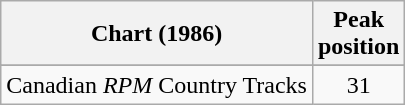<table class="wikitable sortable">
<tr>
<th align="left">Chart (1986)</th>
<th align="center">Peak<br>position</th>
</tr>
<tr>
</tr>
<tr>
<td align="left">Canadian <em>RPM</em> Country Tracks</td>
<td align="center">31</td>
</tr>
</table>
